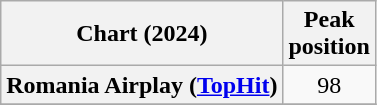<table class="wikitable plainrowheaders" style="text-align:center">
<tr>
<th scope="col">Chart (2024)</th>
<th scope="col">Peak<br>position</th>
</tr>
<tr>
<th scope="row">Romania Airplay (<a href='#'>TopHit</a>)</th>
<td>98</td>
</tr>
<tr>
</tr>
</table>
